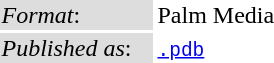<table style="text-align:left;">
<tr>
<td style="background:#ddd; width:100px;"><em>Format</em>:</td>
<td>Palm Media</td>
</tr>
<tr>
<td style="background:#ddd;"><em>Published as</em>:</td>
<td><code><a href='#'>.pdb</a></code></td>
</tr>
</table>
